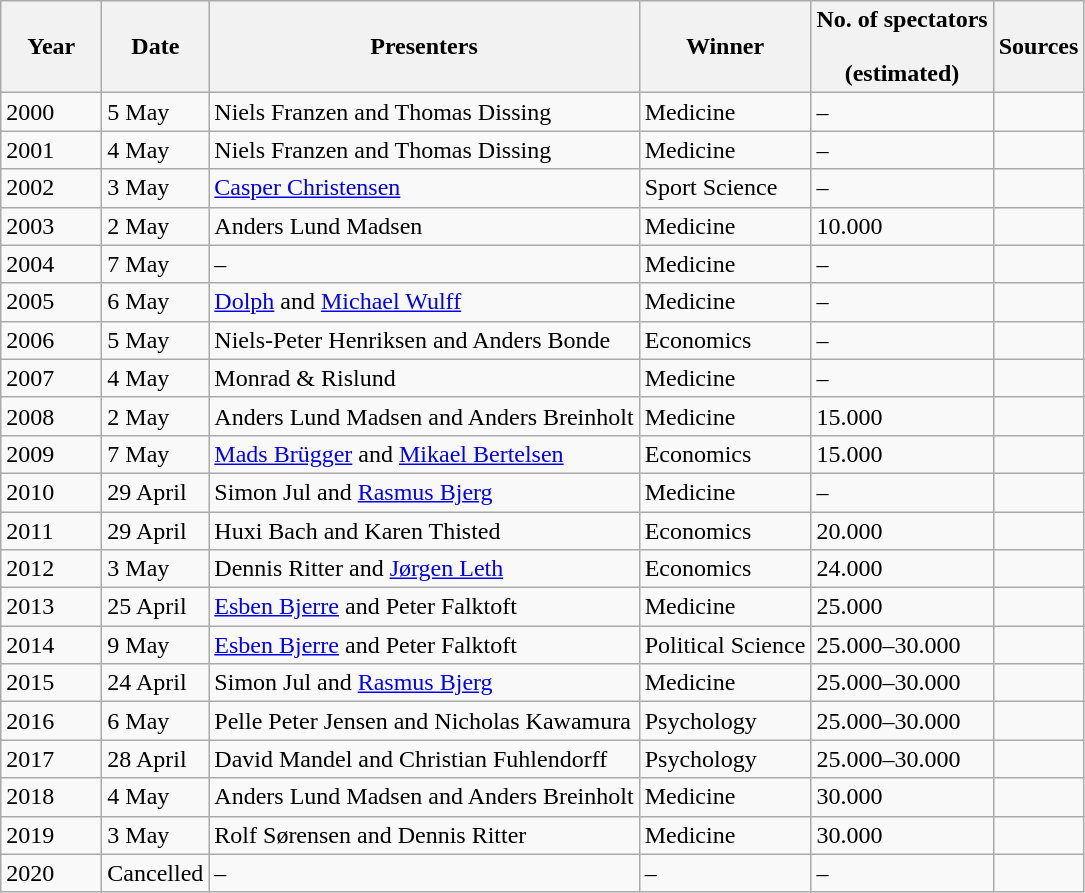<table class="wikitable" style="margin-bottom: 10px;">
<tr>
<th style="width:60px;">Year</th>
<th>Date</th>
<th>Presenters</th>
<th>Winner</th>
<th style="">No. of spectators<br><br>(estimated)</th>
<th>Sources</th>
</tr>
<tr>
<td>2000</td>
<td>5 May</td>
<td>Niels Franzen and Thomas Dissing</td>
<td>Medicine</td>
<td>–</td>
<td></td>
</tr>
<tr>
<td>2001</td>
<td>4 May</td>
<td>Niels Franzen and Thomas Dissing</td>
<td>Medicine</td>
<td>–</td>
<td></td>
</tr>
<tr>
<td>2002</td>
<td>3 May</td>
<td><a href='#'>Casper Christensen</a></td>
<td>Sport Science</td>
<td>–</td>
<td></td>
</tr>
<tr>
<td>2003</td>
<td>2 May</td>
<td>Anders Lund Madsen</td>
<td>Medicine</td>
<td>10.000</td>
<td></td>
</tr>
<tr>
<td>2004</td>
<td>7 May</td>
<td>–</td>
<td>Medicine</td>
<td>–</td>
<td></td>
</tr>
<tr>
<td>2005</td>
<td>6 May</td>
<td><a href='#'>Dolph</a> and <a href='#'>Michael Wulff</a></td>
<td>Medicine</td>
<td>–</td>
<td></td>
</tr>
<tr>
<td>2006</td>
<td>5 May</td>
<td>Niels-Peter Henriksen and Anders Bonde</td>
<td>Economics</td>
<td>–</td>
<td></td>
</tr>
<tr>
<td>2007</td>
<td>4 May</td>
<td>Monrad & Rislund</td>
<td>Medicine</td>
<td>–</td>
<td></td>
</tr>
<tr>
<td>2008</td>
<td>2 May</td>
<td>Anders Lund Madsen and Anders Breinholt</td>
<td>Medicine</td>
<td>15.000</td>
<td></td>
</tr>
<tr>
<td>2009</td>
<td>7 May</td>
<td><a href='#'>Mads Brügger</a> and <a href='#'>Mikael Bertelsen</a></td>
<td>Economics<br></td>
<td>15.000</td>
<td></td>
</tr>
<tr>
<td>2010</td>
<td>29 April</td>
<td>Simon Jul and <a href='#'>Rasmus Bjerg</a></td>
<td>Medicine</td>
<td>–</td>
<td></td>
</tr>
<tr>
<td>2011</td>
<td>29 April</td>
<td>Huxi Bach and Karen Thisted</td>
<td>Economics<br></td>
<td>20.000</td>
<td></td>
</tr>
<tr>
<td>2012</td>
<td>3 May</td>
<td>Dennis Ritter and <a href='#'>Jørgen Leth</a></td>
<td>Economics</td>
<td>24.000</td>
<td></td>
</tr>
<tr>
<td>2013</td>
<td>25 April</td>
<td><a href='#'>Esben Bjerre</a> and Peter Falktoft</td>
<td>Medicine</td>
<td>25.000</td>
<td></td>
</tr>
<tr>
<td>2014</td>
<td>9 May</td>
<td><a href='#'>Esben Bjerre</a> and Peter Falktoft</td>
<td>Political Science</td>
<td>25.000–30.000</td>
<td></td>
</tr>
<tr>
<td>2015</td>
<td>24 April</td>
<td>Simon Jul and <a href='#'>Rasmus Bjerg</a></td>
<td>Medicine</td>
<td>25.000–30.000</td>
<td></td>
</tr>
<tr>
<td>2016</td>
<td>6 May</td>
<td>Pelle Peter Jensen and Nicholas Kawamura</td>
<td>Psychology</td>
<td>25.000–30.000</td>
<td></td>
</tr>
<tr>
<td>2017</td>
<td>28 April</td>
<td>David Mandel and Christian Fuhlendorff</td>
<td>Psychology</td>
<td>25.000–30.000</td>
<td></td>
</tr>
<tr>
<td>2018</td>
<td>4 May</td>
<td>Anders Lund Madsen and Anders Breinholt</td>
<td>Medicine</td>
<td>30.000</td>
<td></td>
</tr>
<tr>
<td>2019</td>
<td>3 May</td>
<td>Rolf Sørensen and Dennis Ritter</td>
<td>Medicine</td>
<td>30.000</td>
<td></td>
</tr>
<tr>
<td>2020</td>
<td>Cancelled</td>
<td>–</td>
<td>–</td>
<td>–</td>
<td></td>
</tr>
</table>
